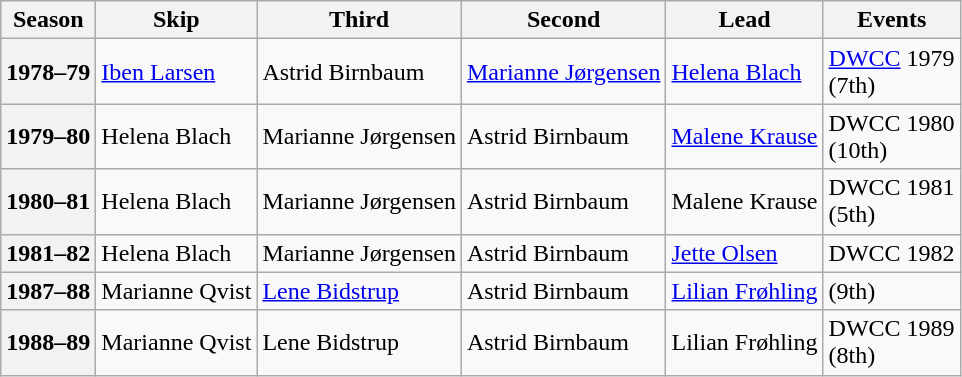<table class="wikitable">
<tr>
<th scope="col">Season</th>
<th scope="col">Skip</th>
<th scope="col">Third</th>
<th scope="col">Second</th>
<th scope="col">Lead</th>
<th scope="col">Events</th>
</tr>
<tr>
<th scope="row">1978–79</th>
<td><a href='#'>Iben Larsen</a></td>
<td>Astrid Birnbaum</td>
<td><a href='#'>Marianne Jørgensen</a></td>
<td><a href='#'>Helena Blach</a></td>
<td><a href='#'>DWCC</a> 1979 <br> (7th)</td>
</tr>
<tr>
<th scope="row">1979–80</th>
<td>Helena Blach</td>
<td>Marianne Jørgensen</td>
<td>Astrid Birnbaum</td>
<td><a href='#'>Malene Krause</a></td>
<td>DWCC 1980 <br> (10th)</td>
</tr>
<tr>
<th scope="row">1980–81</th>
<td>Helena Blach</td>
<td>Marianne Jørgensen</td>
<td>Astrid Birnbaum</td>
<td>Malene Krause</td>
<td>DWCC 1981 <br> (5th)</td>
</tr>
<tr>
<th scope="row">1981–82</th>
<td>Helena Blach</td>
<td>Marianne Jørgensen</td>
<td>Astrid Birnbaum</td>
<td><a href='#'>Jette Olsen</a></td>
<td>DWCC 1982 <br> </td>
</tr>
<tr>
<th scope="row">1987–88</th>
<td>Marianne Qvist</td>
<td><a href='#'>Lene Bidstrup</a></td>
<td>Astrid Birnbaum</td>
<td><a href='#'>Lilian Frøhling</a></td>
<td> (9th)</td>
</tr>
<tr>
<th scope="row">1988–89</th>
<td>Marianne Qvist</td>
<td>Lene Bidstrup</td>
<td>Astrid Birnbaum</td>
<td>Lilian Frøhling</td>
<td>DWCC 1989 <br> (8th)</td>
</tr>
</table>
